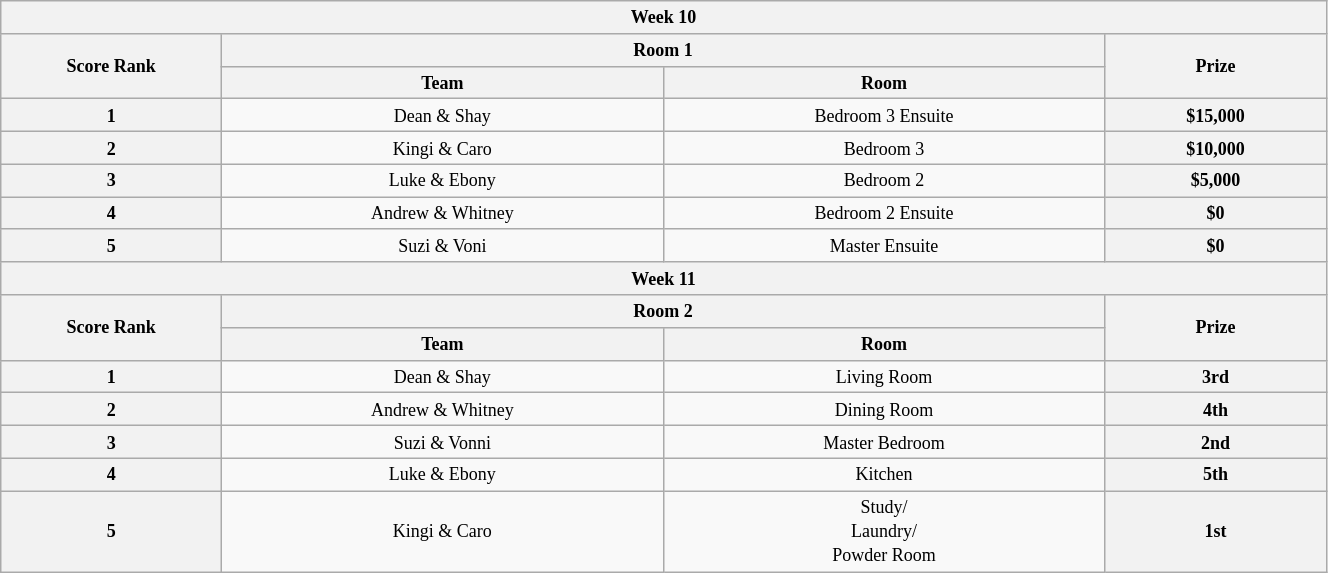<table class="wikitable" style="text-align: center; font-size: 9pt; line-height:16px; width:70%">
<tr>
<th scope="col" colspan="4" style="width:20%;">Week 10</th>
</tr>
<tr>
<th scope="col" rowspan="2" style="width:5%;">Score Rank</th>
<th colspan="2" scope="col" style="width:10%;">Room 1</th>
<th scope="col" rowspan="2" style="width:5%;">Prize</th>
</tr>
<tr>
<th scope="col" style="width:10%;">Team</th>
<th scope="col" style="width:10%;">Room</th>
</tr>
<tr>
<th>1</th>
<td>Dean & Shay</td>
<td>Bedroom 3 Ensuite</td>
<th>$15,000</th>
</tr>
<tr>
<th>2</th>
<td>Kingi & Caro</td>
<td>Bedroom 3</td>
<th>$10,000</th>
</tr>
<tr>
<th>3</th>
<td>Luke & Ebony</td>
<td>Bedroom 2</td>
<th>$5,000</th>
</tr>
<tr>
<th>4</th>
<td>Andrew & Whitney</td>
<td>Bedroom 2 Ensuite</td>
<th>$0</th>
</tr>
<tr>
<th>5</th>
<td>Suzi & Voni</td>
<td>Master Ensuite</td>
<th>$0</th>
</tr>
<tr>
<th scope="col" colspan="4" style="width:20%;">Week 11</th>
</tr>
<tr>
<th scope="col" rowspan="2" style="width:5%;">Score Rank</th>
<th colspan="2" scope="col" style="width:10%;">Room 2</th>
<th scope="col" rowspan="2" style="width:5%;">Prize</th>
</tr>
<tr>
<th scope="col" style="width:10%;">Team</th>
<th scope="col" style="width:10%;">Room</th>
</tr>
<tr>
<th>1</th>
<td>Dean & Shay</td>
<td>Living Room</td>
<th>3rd</th>
</tr>
<tr>
<th>2</th>
<td>Andrew & Whitney</td>
<td>Dining Room</td>
<th>4th</th>
</tr>
<tr>
<th>3</th>
<td>Suzi & Vonni</td>
<td>Master Bedroom</td>
<th>2nd</th>
</tr>
<tr>
<th>4</th>
<td>Luke & Ebony</td>
<td>Kitchen</td>
<th>5th</th>
</tr>
<tr>
<th>5</th>
<td>Kingi & Caro</td>
<td>Study/<br>Laundry/<br>Powder Room</td>
<th>1st</th>
</tr>
</table>
